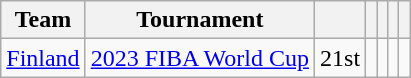<table class="wikitable" style=" text-align:center;">
<tr>
<th>Team</th>
<th>Tournament</th>
<th></th>
<th></th>
<th></th>
<th></th>
<th></th>
</tr>
<tr>
<td rowspan=1><a href='#'>Finland</a></td>
<td><a href='#'>2023 FIBA World Cup</a></td>
<td>21st</td>
<td></td>
<td></td>
<td></td>
<td></td>
</tr>
</table>
